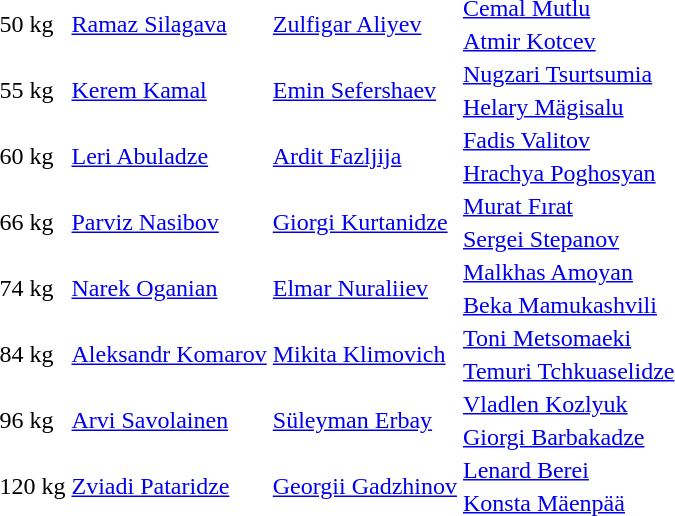<table>
<tr>
<td rowspan=2>50 kg</td>
<td rowspan=2> <a href='#'>Ramaz Silagava</a></td>
<td rowspan=2> <a href='#'>Zulfigar Aliyev</a></td>
<td> <a href='#'>Cemal Mutlu</a></td>
</tr>
<tr>
<td> <a href='#'>Atmir Kotcev</a></td>
</tr>
<tr>
<td rowspan=2>55 kg</td>
<td rowspan=2> <a href='#'>Kerem Kamal</a></td>
<td rowspan=2> <a href='#'>Emin Sefershaev</a></td>
<td> <a href='#'>Nugzari Tsurtsumia</a></td>
</tr>
<tr>
<td> <a href='#'>Helary Mägisalu</a></td>
</tr>
<tr>
<td rowspan=2>60 kg</td>
<td rowspan=2> <a href='#'>Leri Abuladze</a></td>
<td rowspan=2> <a href='#'>Ardit Fazljija</a></td>
<td> <a href='#'>Fadis Valitov</a></td>
</tr>
<tr>
<td> <a href='#'>Hrachya Poghosyan</a></td>
</tr>
<tr>
<td rowspan=2>66 kg</td>
<td rowspan=2> <a href='#'>Parviz Nasibov</a></td>
<td rowspan=2> <a href='#'>Giorgi Kurtanidze</a></td>
<td> <a href='#'>Murat Fırat</a></td>
</tr>
<tr>
<td> <a href='#'>Sergei Stepanov</a></td>
</tr>
<tr>
<td rowspan=2>74 kg</td>
<td rowspan=2> <a href='#'>Narek Oganian</a></td>
<td rowspan=2> <a href='#'>Elmar Nuraliiev</a></td>
<td> <a href='#'>Malkhas Amoyan</a></td>
</tr>
<tr>
<td> <a href='#'>Beka Mamukashvili</a></td>
</tr>
<tr>
<td rowspan=2>84 kg</td>
<td rowspan=2> <a href='#'>Aleksandr Komarov</a></td>
<td rowspan=2> <a href='#'>Mikita Klimovich</a></td>
<td> <a href='#'>Toni Metsomaeki</a></td>
</tr>
<tr>
<td> <a href='#'>Temuri Tchkuaselidze</a></td>
</tr>
<tr>
<td rowspan=2>96 kg</td>
<td rowspan=2> <a href='#'>Arvi Savolainen</a></td>
<td rowspan=2> <a href='#'>Süleyman Erbay</a></td>
<td> <a href='#'>Vladlen Kozlyuk</a></td>
</tr>
<tr>
<td> <a href='#'>Giorgi Barbakadze</a></td>
</tr>
<tr>
<td rowspan=2>120 kg</td>
<td rowspan=2> <a href='#'>Zviadi Pataridze</a></td>
<td rowspan=2> <a href='#'>Georgii Gadzhinov</a></td>
<td> <a href='#'>Lenard Berei</a></td>
</tr>
<tr>
<td> <a href='#'>Konsta Mäenpää</a></td>
</tr>
</table>
